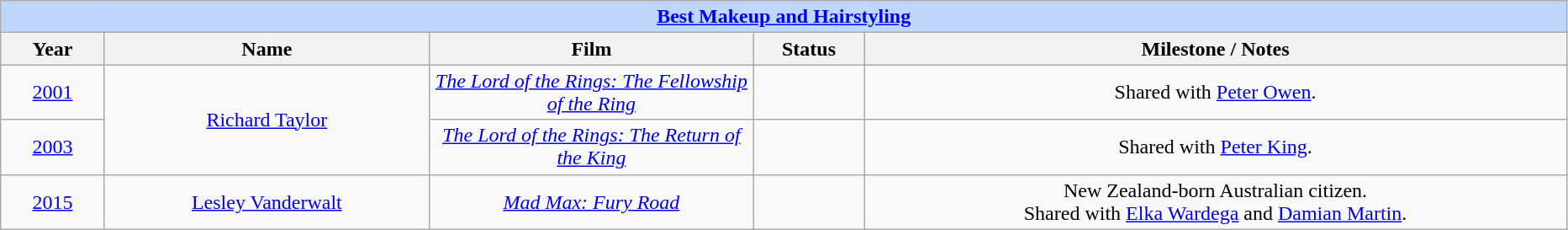<table class="wikitable" style="text-align: center">
<tr ---- bgcolor="#bfd7ff">
<td colspan=5 align=center><strong><a href='#'>Best Makeup and Hairstyling</a></strong></td>
</tr>
<tr ---- bgcolor="#ebf5ff">
<th width="075">Year</th>
<th width="250">Name</th>
<th width="250">Film</th>
<th width="080">Status</th>
<th width="550">Milestone / Notes</th>
</tr>
<tr>
<td><a href='#'>2001</a></td>
<td rowspan="2"><a href='#'>Richard Taylor</a></td>
<td><em><a href='#'>The Lord of the Rings: The Fellowship of the Ring</a></em></td>
<td></td>
<td>Shared with <a href='#'>Peter Owen</a>.</td>
</tr>
<tr>
<td><a href='#'>2003</a></td>
<td><em><a href='#'>The Lord of the Rings: The Return of the King</a></em></td>
<td></td>
<td>Shared with <a href='#'>Peter King</a>.</td>
</tr>
<tr>
<td><a href='#'>2015</a></td>
<td><a href='#'>Lesley Vanderwalt</a></td>
<td><em><a href='#'>Mad Max: Fury Road</a></em></td>
<td></td>
<td>New Zealand-born Australian citizen.<br>Shared with <a href='#'>Elka Wardega</a> and <a href='#'>Damian Martin</a>.</td>
</tr>
</table>
